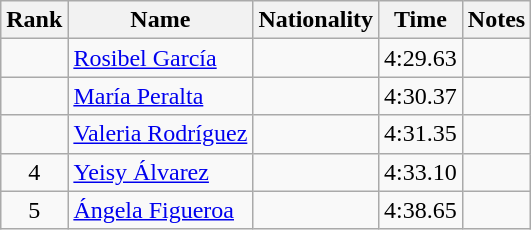<table class="wikitable sortable" style="text-align:center">
<tr>
<th>Rank</th>
<th>Name</th>
<th>Nationality</th>
<th>Time</th>
<th>Notes</th>
</tr>
<tr>
<td></td>
<td align=left><a href='#'>Rosibel García</a></td>
<td align=left></td>
<td>4:29.63</td>
<td></td>
</tr>
<tr>
<td></td>
<td align=left><a href='#'>María Peralta</a></td>
<td align=left></td>
<td>4:30.37</td>
<td></td>
</tr>
<tr>
<td></td>
<td align=left><a href='#'>Valeria Rodríguez</a></td>
<td align=left></td>
<td>4:31.35</td>
<td></td>
</tr>
<tr>
<td>4</td>
<td align=left><a href='#'>Yeisy Álvarez</a></td>
<td align=left></td>
<td>4:33.10</td>
<td></td>
</tr>
<tr>
<td>5</td>
<td align=left><a href='#'>Ángela Figueroa</a></td>
<td align=left></td>
<td>4:38.65</td>
<td></td>
</tr>
</table>
